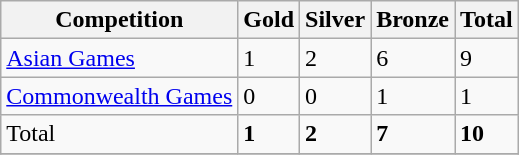<table class="wikitable sortable">
<tr>
<th>Competition</th>
<th>Gold</th>
<th>Silver</th>
<th>Bronze</th>
<th>Total</th>
</tr>
<tr>
<td><a href='#'>Asian Games</a></td>
<td>1</td>
<td>2</td>
<td>6</td>
<td>9</td>
</tr>
<tr>
<td><a href='#'>Commonwealth Games</a></td>
<td>0</td>
<td>0</td>
<td>1</td>
<td>1</td>
</tr>
<tr>
<td>Total</td>
<td><strong>1</strong></td>
<td><strong>2</strong></td>
<td><strong>7</strong></td>
<td><strong>10</strong></td>
</tr>
<tr>
</tr>
</table>
